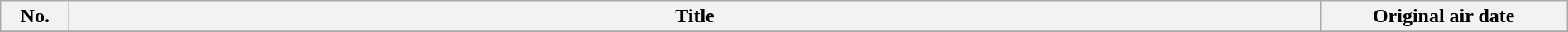<table class="wikitable plainrowheaders" style="width:100%; margin:auto; background:#FFF;">
<tr>
<th style="width:3em;">No.</th>
<th>Title</th>
<th style="width:12em;">Original air date</th>
</tr>
<tr>
</tr>
</table>
